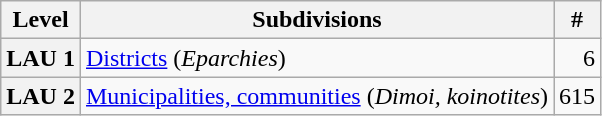<table class="wikitable">
<tr>
<th>Level</th>
<th>Subdivisions</th>
<th>#</th>
</tr>
<tr>
<th>LAU 1</th>
<td><a href='#'>Districts</a> (<em>Eparchies</em>)</td>
<td align="right">6</td>
</tr>
<tr>
<th>LAU 2</th>
<td><a href='#'>Municipalities, communities</a> (<em>Dimoi, koinotites</em>)</td>
<td align="right">615</td>
</tr>
</table>
